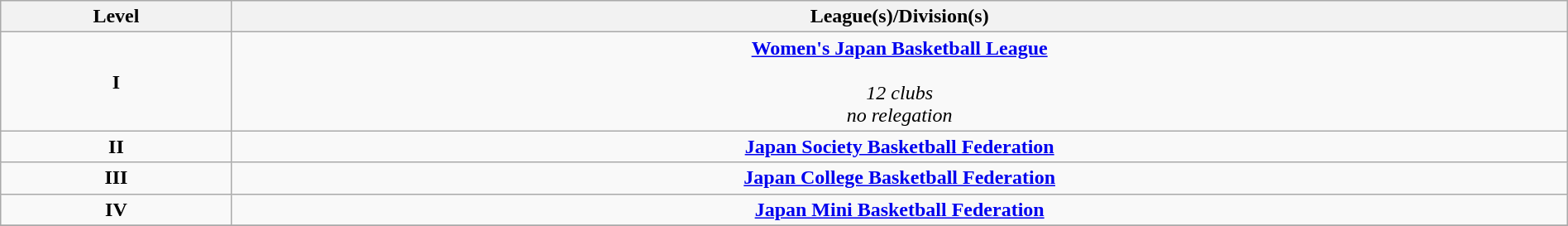<table class="wikitable" style="text-align: center;" width="100%">
<tr>
<th>Level</th>
<th>League(s)/Division(s)</th>
</tr>
<tr>
<td><strong>I</strong></td>
<td><strong><a href='#'>Women's Japan Basketball League</a></strong><br><br><em>12 clubs</em><br>
<em>no relegation</em></td>
</tr>
<tr>
<td><strong>II</strong></td>
<td><strong><a href='#'>Japan Society Basketball Federation</a></strong></td>
</tr>
<tr>
<td><strong>III</strong></td>
<td><strong><a href='#'>Japan College Basketball Federation</a></strong></td>
</tr>
<tr>
<td><strong>IV</strong></td>
<td><strong><a href='#'>Japan Mini Basketball Federation</a></strong></td>
</tr>
<tr>
</tr>
</table>
